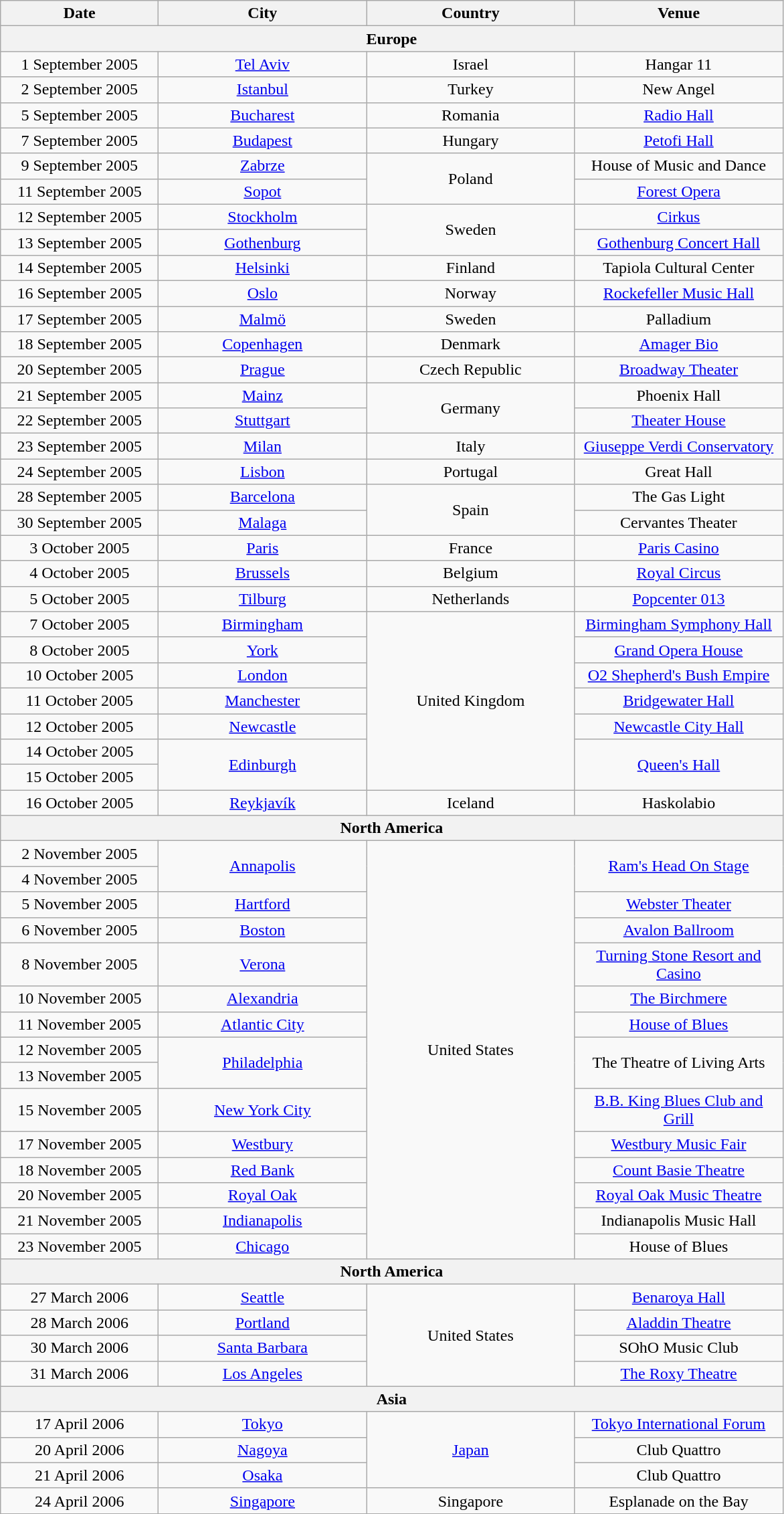<table class="wikitable" style="text-align:center;">
<tr>
<th style="width:150px;">Date</th>
<th style="width:200px;">City</th>
<th style="width:200px;">Country</th>
<th style="width:200px;">Venue</th>
</tr>
<tr>
<th colspan="4">Europe</th>
</tr>
<tr>
<td>1 September 2005</td>
<td><a href='#'>Tel Aviv</a></td>
<td>Israel</td>
<td>Hangar 11</td>
</tr>
<tr>
<td>2 September 2005</td>
<td><a href='#'>Istanbul</a></td>
<td>Turkey</td>
<td>New Angel</td>
</tr>
<tr>
<td>5 September 2005</td>
<td><a href='#'>Bucharest</a></td>
<td>Romania</td>
<td><a href='#'>Radio Hall</a></td>
</tr>
<tr>
<td>7 September 2005</td>
<td><a href='#'>Budapest</a></td>
<td>Hungary</td>
<td><a href='#'>Petofi Hall</a></td>
</tr>
<tr>
<td>9 September 2005</td>
<td><a href='#'>Zabrze</a></td>
<td rowspan="2">Poland</td>
<td>House of Music and Dance</td>
</tr>
<tr>
<td>11 September 2005</td>
<td><a href='#'>Sopot</a></td>
<td><a href='#'>Forest Opera</a></td>
</tr>
<tr>
<td>12 September 2005</td>
<td><a href='#'>Stockholm</a></td>
<td rowspan="2">Sweden</td>
<td><a href='#'>Cirkus</a></td>
</tr>
<tr>
<td>13 September 2005</td>
<td><a href='#'>Gothenburg</a></td>
<td><a href='#'>Gothenburg Concert Hall</a></td>
</tr>
<tr>
<td>14 September 2005</td>
<td><a href='#'>Helsinki</a></td>
<td>Finland</td>
<td>Tapiola Cultural Center</td>
</tr>
<tr>
<td>16 September 2005</td>
<td><a href='#'>Oslo</a></td>
<td>Norway</td>
<td><a href='#'>Rockefeller Music Hall</a></td>
</tr>
<tr>
<td>17 September 2005</td>
<td><a href='#'>Malmö</a></td>
<td>Sweden</td>
<td>Palladium</td>
</tr>
<tr>
<td>18 September 2005</td>
<td><a href='#'>Copenhagen</a></td>
<td>Denmark</td>
<td><a href='#'>Amager Bio</a></td>
</tr>
<tr>
<td>20 September 2005</td>
<td><a href='#'>Prague</a></td>
<td>Czech Republic</td>
<td><a href='#'>Broadway Theater</a></td>
</tr>
<tr>
<td>21 September 2005</td>
<td><a href='#'>Mainz</a></td>
<td rowspan="2">Germany</td>
<td>Phoenix Hall</td>
</tr>
<tr>
<td>22 September 2005</td>
<td><a href='#'>Stuttgart</a></td>
<td><a href='#'>Theater House</a></td>
</tr>
<tr>
<td>23 September 2005</td>
<td><a href='#'>Milan</a></td>
<td>Italy</td>
<td><a href='#'>Giuseppe Verdi Conservatory</a></td>
</tr>
<tr>
<td>24 September 2005</td>
<td><a href='#'>Lisbon</a></td>
<td>Portugal</td>
<td>Great Hall</td>
</tr>
<tr>
<td>28 September 2005</td>
<td><a href='#'>Barcelona</a></td>
<td rowspan="2">Spain</td>
<td>The Gas Light</td>
</tr>
<tr>
<td>30 September 2005</td>
<td><a href='#'>Malaga</a></td>
<td>Cervantes Theater</td>
</tr>
<tr>
<td>3 October 2005</td>
<td><a href='#'>Paris</a></td>
<td>France</td>
<td><a href='#'>Paris Casino</a></td>
</tr>
<tr>
<td>4 October 2005</td>
<td><a href='#'>Brussels</a></td>
<td>Belgium</td>
<td><a href='#'>Royal Circus</a></td>
</tr>
<tr>
<td>5 October 2005</td>
<td><a href='#'>Tilburg</a></td>
<td>Netherlands</td>
<td><a href='#'>Popcenter 013</a></td>
</tr>
<tr>
<td>7 October 2005</td>
<td><a href='#'>Birmingham</a></td>
<td rowspan="7">United Kingdom</td>
<td><a href='#'>Birmingham Symphony Hall</a></td>
</tr>
<tr>
<td>8 October 2005</td>
<td><a href='#'>York</a></td>
<td><a href='#'>Grand Opera House</a></td>
</tr>
<tr>
<td>10 October 2005</td>
<td><a href='#'>London</a></td>
<td><a href='#'>O2 Shepherd's Bush Empire</a></td>
</tr>
<tr>
<td>11 October 2005</td>
<td><a href='#'>Manchester</a></td>
<td><a href='#'>Bridgewater Hall</a></td>
</tr>
<tr>
<td>12 October 2005</td>
<td><a href='#'>Newcastle</a></td>
<td><a href='#'>Newcastle City Hall</a></td>
</tr>
<tr>
<td>14 October 2005</td>
<td rowspan="2"><a href='#'>Edinburgh</a></td>
<td rowspan="2"><a href='#'>Queen's Hall</a></td>
</tr>
<tr>
<td>15 October 2005</td>
</tr>
<tr>
<td>16 October 2005</td>
<td><a href='#'>Reykjavík</a></td>
<td>Iceland</td>
<td>Haskolabio</td>
</tr>
<tr>
<th colspan="4">North America</th>
</tr>
<tr>
<td>2 November 2005</td>
<td rowspan="2"><a href='#'>Annapolis</a></td>
<td rowspan="15">United States</td>
<td rowspan="2"><a href='#'>Ram's Head On Stage</a></td>
</tr>
<tr>
<td>4 November 2005</td>
</tr>
<tr>
<td>5 November 2005</td>
<td><a href='#'>Hartford</a></td>
<td><a href='#'>Webster Theater</a></td>
</tr>
<tr>
<td>6 November 2005</td>
<td><a href='#'>Boston</a></td>
<td><a href='#'>Avalon Ballroom</a></td>
</tr>
<tr>
<td>8 November 2005</td>
<td><a href='#'>Verona</a></td>
<td><a href='#'>Turning Stone Resort and Casino</a></td>
</tr>
<tr>
<td>10 November 2005</td>
<td><a href='#'>Alexandria</a></td>
<td><a href='#'>The Birchmere</a></td>
</tr>
<tr>
<td>11 November 2005</td>
<td><a href='#'>Atlantic City</a></td>
<td><a href='#'>House of Blues</a></td>
</tr>
<tr>
<td>12 November 2005</td>
<td rowspan="2"><a href='#'>Philadelphia</a></td>
<td rowspan="2">The Theatre of Living Arts</td>
</tr>
<tr>
<td>13 November 2005</td>
</tr>
<tr>
<td>15 November 2005</td>
<td><a href='#'>New York City</a></td>
<td><a href='#'>B.B. King Blues Club and Grill</a></td>
</tr>
<tr>
<td>17 November 2005</td>
<td><a href='#'>Westbury</a></td>
<td><a href='#'>Westbury Music Fair</a></td>
</tr>
<tr>
<td>18 November 2005</td>
<td><a href='#'>Red Bank</a></td>
<td><a href='#'>Count Basie Theatre</a></td>
</tr>
<tr>
<td>20 November 2005</td>
<td><a href='#'>Royal Oak</a></td>
<td><a href='#'>Royal Oak Music Theatre</a></td>
</tr>
<tr>
<td>21 November 2005</td>
<td><a href='#'>Indianapolis</a></td>
<td>Indianapolis Music Hall</td>
</tr>
<tr>
<td>23 November 2005</td>
<td><a href='#'>Chicago</a></td>
<td>House of Blues</td>
</tr>
<tr>
<th colspan="4">North America</th>
</tr>
<tr>
<td>27 March 2006</td>
<td><a href='#'>Seattle</a></td>
<td rowspan="4">United States</td>
<td><a href='#'>Benaroya Hall</a></td>
</tr>
<tr>
<td>28 March 2006</td>
<td><a href='#'>Portland</a></td>
<td><a href='#'>Aladdin Theatre</a></td>
</tr>
<tr>
<td>30 March 2006</td>
<td><a href='#'>Santa Barbara</a></td>
<td>SOhO Music Club</td>
</tr>
<tr>
<td>31 March 2006</td>
<td><a href='#'>Los Angeles</a></td>
<td><a href='#'>The Roxy Theatre</a></td>
</tr>
<tr>
<th colspan="4">Asia</th>
</tr>
<tr>
<td>17 April 2006</td>
<td><a href='#'>Tokyo</a></td>
<td rowspan="3"><a href='#'>Japan</a></td>
<td><a href='#'>Tokyo International Forum</a></td>
</tr>
<tr>
<td>20 April 2006</td>
<td><a href='#'>Nagoya</a></td>
<td>Club Quattro</td>
</tr>
<tr>
<td>21 April 2006</td>
<td><a href='#'>Osaka</a></td>
<td>Club Quattro</td>
</tr>
<tr>
<td>24 April 2006</td>
<td><a href='#'>Singapore</a></td>
<td>Singapore</td>
<td>Esplanade on the Bay</td>
</tr>
</table>
